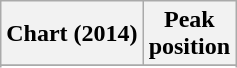<table class="wikitable sortable">
<tr>
<th>Chart (2014)</th>
<th>Peak<br>position</th>
</tr>
<tr>
</tr>
<tr>
</tr>
<tr>
</tr>
</table>
